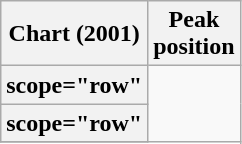<table class="wikitable plainrowheaders sortable">
<tr>
<th scope="col">Chart (2001)</th>
<th scope="col">Peak<br>position</th>
</tr>
<tr>
<th>scope="row" </th>
</tr>
<tr>
<th>scope="row" </th>
</tr>
<tr>
</tr>
</table>
